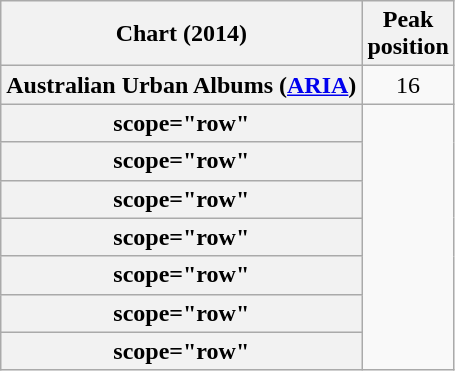<table class="wikitable sortable plainrowheaders">
<tr>
<th scope="col">Chart (2014)</th>
<th scope="col">Peak<br>position</th>
</tr>
<tr>
<th scope="row">Australian Urban Albums (<a href='#'>ARIA</a>)</th>
<td style="text-align:center;">16</td>
</tr>
<tr>
<th>scope="row" </th>
</tr>
<tr>
<th>scope="row" </th>
</tr>
<tr>
<th>scope="row" </th>
</tr>
<tr>
<th>scope="row" </th>
</tr>
<tr>
<th>scope="row" </th>
</tr>
<tr>
<th>scope="row" </th>
</tr>
<tr>
<th>scope="row" </th>
</tr>
</table>
